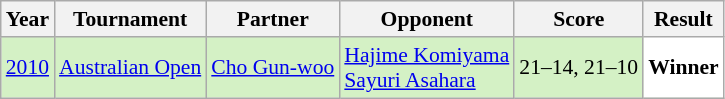<table class="sortable wikitable" style="font-size: 90%;">
<tr>
<th>Year</th>
<th>Tournament</th>
<th>Partner</th>
<th>Opponent</th>
<th>Score</th>
<th>Result</th>
</tr>
<tr style="background:#D4F1C5">
<td align="center"><a href='#'>2010</a></td>
<td align="left"><a href='#'>Australian Open</a></td>
<td align="left"> <a href='#'>Cho Gun-woo</a></td>
<td align="left"> <a href='#'>Hajime Komiyama</a> <br>  <a href='#'>Sayuri Asahara</a></td>
<td align="left">21–14, 21–10</td>
<td style="text-align:left; background:white"> <strong>Winner</strong></td>
</tr>
</table>
